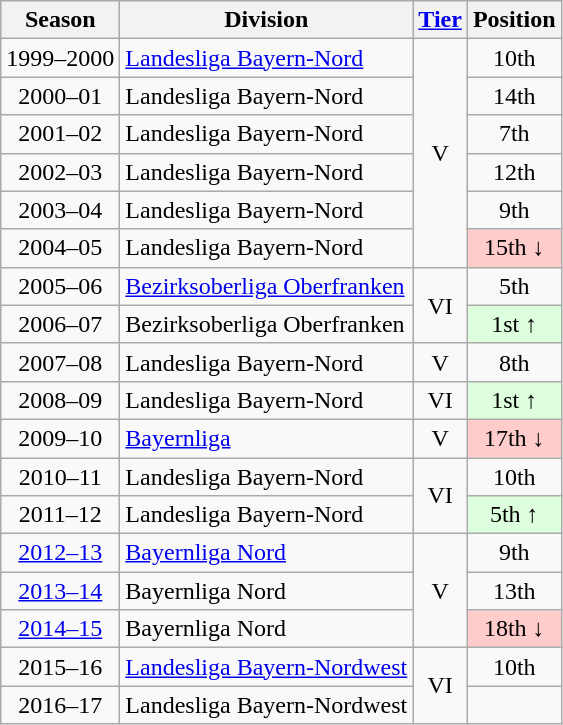<table class="wikitable">
<tr>
<th>Season</th>
<th>Division</th>
<th><a href='#'>Tier</a></th>
<th>Position</th>
</tr>
<tr align="center">
<td>1999–2000</td>
<td align="left"><a href='#'>Landesliga Bayern-Nord</a></td>
<td rowspan=6>V</td>
<td>10th</td>
</tr>
<tr align="center">
<td>2000–01</td>
<td align="left">Landesliga Bayern-Nord</td>
<td>14th</td>
</tr>
<tr align="center">
<td>2001–02</td>
<td align="left">Landesliga Bayern-Nord</td>
<td>7th</td>
</tr>
<tr align="center">
<td>2002–03</td>
<td align="left">Landesliga Bayern-Nord</td>
<td>12th</td>
</tr>
<tr align="center">
<td>2003–04</td>
<td align="left">Landesliga Bayern-Nord</td>
<td>9th</td>
</tr>
<tr align="center">
<td>2004–05</td>
<td align="left">Landesliga Bayern-Nord</td>
<td style="background:#ffcccc">15th ↓</td>
</tr>
<tr align="center">
<td>2005–06</td>
<td align="left"><a href='#'>Bezirksoberliga Oberfranken</a></td>
<td rowspan=2>VI</td>
<td>5th</td>
</tr>
<tr align="center">
<td>2006–07</td>
<td align="left">Bezirksoberliga Oberfranken</td>
<td style="background:#ddffdd">1st ↑</td>
</tr>
<tr align="center">
<td>2007–08</td>
<td align="left">Landesliga Bayern-Nord</td>
<td>V</td>
<td>8th</td>
</tr>
<tr align="center">
<td>2008–09</td>
<td align="left">Landesliga Bayern-Nord</td>
<td>VI</td>
<td style="background:#ddffdd">1st ↑</td>
</tr>
<tr align="center">
<td>2009–10</td>
<td align="left"><a href='#'>Bayernliga</a></td>
<td>V</td>
<td style="background:#ffcccc">17th ↓</td>
</tr>
<tr align="center">
<td>2010–11</td>
<td align="left">Landesliga Bayern-Nord</td>
<td rowspan=2>VI</td>
<td>10th</td>
</tr>
<tr align="center">
<td>2011–12</td>
<td align="left">Landesliga Bayern-Nord</td>
<td style="background:#ddffdd">5th ↑</td>
</tr>
<tr align="center">
<td><a href='#'>2012–13</a></td>
<td align="left"><a href='#'>Bayernliga Nord</a></td>
<td rowspan=3>V</td>
<td>9th</td>
</tr>
<tr align="center">
<td><a href='#'>2013–14</a></td>
<td align="left">Bayernliga Nord</td>
<td>13th</td>
</tr>
<tr align="center">
<td><a href='#'>2014–15</a></td>
<td align="left">Bayernliga Nord</td>
<td style="background:#ffcccc">18th ↓</td>
</tr>
<tr align="center">
<td>2015–16</td>
<td align="left"><a href='#'>Landesliga Bayern-Nordwest</a></td>
<td rowspan=2>VI</td>
<td>10th</td>
</tr>
<tr align="center">
<td>2016–17</td>
<td align="left">Landesliga Bayern-Nordwest</td>
<td></td>
</tr>
</table>
